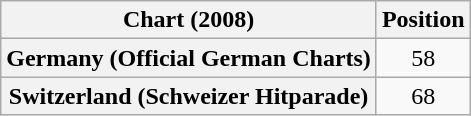<table class="wikitable sortable plainrowheaders">
<tr>
<th scope="col">Chart (2008)</th>
<th scope="col">Position</th>
</tr>
<tr>
<th scope="row">Germany (Official German Charts)</th>
<td align="center">58</td>
</tr>
<tr>
<th scope="row">Switzerland (Schweizer Hitparade)</th>
<td align="center">68</td>
</tr>
</table>
